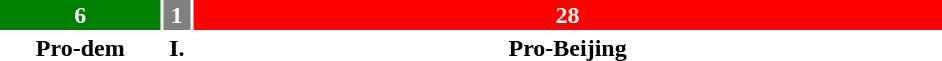<table style="width:50%; text-align:center;">
<tr style="color:white;">
<td style="background:green; width:17.14%;"><strong>6</strong></td>
<td style="background:gray; width:2.86%;"><strong>1</strong></td>
<td style="background:red; width:80%;"><strong>28</strong></td>
</tr>
<tr>
<td><span><strong>Pro-dem</strong></span></td>
<td><span><strong>I.</strong></span></td>
<td><span><strong>Pro-Beijing</strong></span></td>
</tr>
</table>
